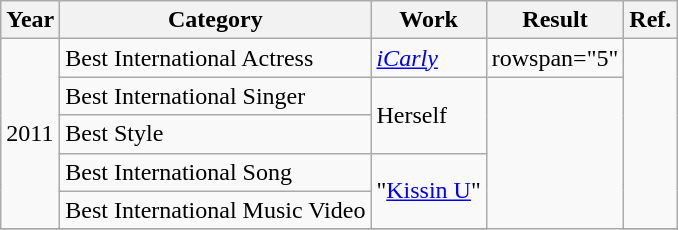<table class="wikitable">
<tr>
<th>Year</th>
<th>Category</th>
<th>Work</th>
<th>Result</th>
<th>Ref.</th>
</tr>
<tr>
<td rowspan="5">2011</td>
<td>Best International Actress</td>
<td><em><a href='#'>iCarly</a></em></td>
<td>rowspan="5" </td>
<td rowspan="5"></td>
</tr>
<tr>
<td>Best International Singer</td>
<td rowspan="2">Herself</td>
</tr>
<tr>
<td>Best Style</td>
</tr>
<tr>
<td>Best International Song</td>
<td rowspan="2">"<a href='#'>Kissin U</a>"</td>
</tr>
<tr>
<td>Best International Music Video</td>
</tr>
<tr>
</tr>
</table>
